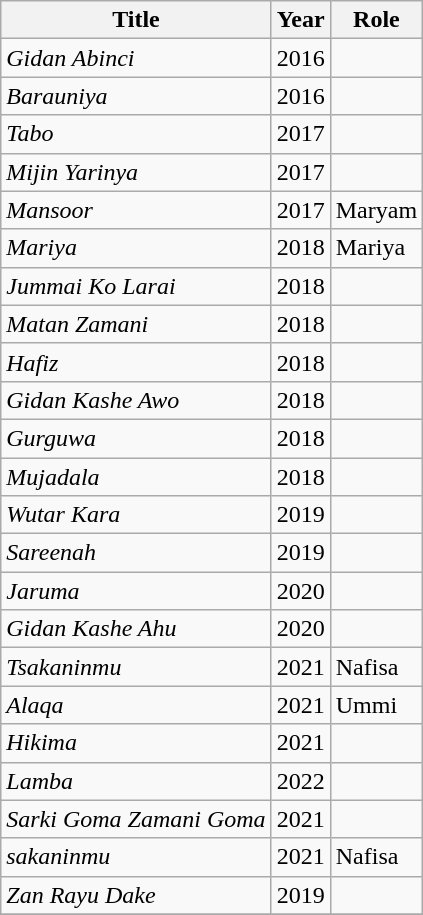<table class="wikitable sortable">
<tr>
<th scope="col">Title</th>
<th scope="col">Year</th>
<th>Role</th>
</tr>
<tr>
<td><em>Gidan Abinci</em></td>
<td>2016</td>
<td></td>
</tr>
<tr>
<td><em>Barauniya</em></td>
<td>2016</td>
<td></td>
</tr>
<tr>
<td><em>Tabo</em></td>
<td>2017</td>
<td></td>
</tr>
<tr>
<td><em>Mijin Yarinya</em></td>
<td>2017</td>
<td></td>
</tr>
<tr>
<td><em>Mansoor</em></td>
<td>2017</td>
<td>Maryam</td>
</tr>
<tr>
<td><em>Mariya</em></td>
<td>2018</td>
<td>Mariya</td>
</tr>
<tr>
<td><em>Jummai Ko Larai</em></td>
<td>2018</td>
<td></td>
</tr>
<tr>
<td><em>Matan Zamani</em></td>
<td>2018</td>
<td></td>
</tr>
<tr>
<td><em>Hafiz</em></td>
<td>2018</td>
<td></td>
</tr>
<tr>
<td><em>Gidan Kashe Awo</em></td>
<td>2018</td>
<td></td>
</tr>
<tr>
<td><em>Gurguwa</em></td>
<td>2018</td>
<td></td>
</tr>
<tr>
<td><em>Mujadala</em></td>
<td>2018</td>
<td></td>
</tr>
<tr>
<td><em>Wutar Kara</em></td>
<td>2019</td>
<td></td>
</tr>
<tr>
<td><em>Sareenah</em></td>
<td>2019</td>
<td></td>
</tr>
<tr>
<td><em>Jaruma</em></td>
<td>2020</td>
<td></td>
</tr>
<tr>
<td><em>Gidan Kashe Ahu</em></td>
<td>2020</td>
<td></td>
</tr>
<tr>
<td><em>Tsakaninmu</em></td>
<td>2021</td>
<td>Nafisa</td>
</tr>
<tr>
<td><em>Alaqa</em></td>
<td>2021</td>
<td>Ummi</td>
</tr>
<tr>
<td><em>Hikima</em></td>
<td>2021</td>
<td></td>
</tr>
<tr>
<td><em>Lamba</em></td>
<td>2022</td>
<td></td>
</tr>
<tr>
<td><em>Sarki Goma Zamani Goma</em></td>
<td>2021</td>
<td></td>
</tr>
<tr>
<td><em>sakaninmu </em></td>
<td>2021</td>
<td>Nafisa</td>
</tr>
<tr>
<td><em>Zan Rayu Dake</em></td>
<td>2019</td>
<td></td>
</tr>
<tr>
</tr>
</table>
